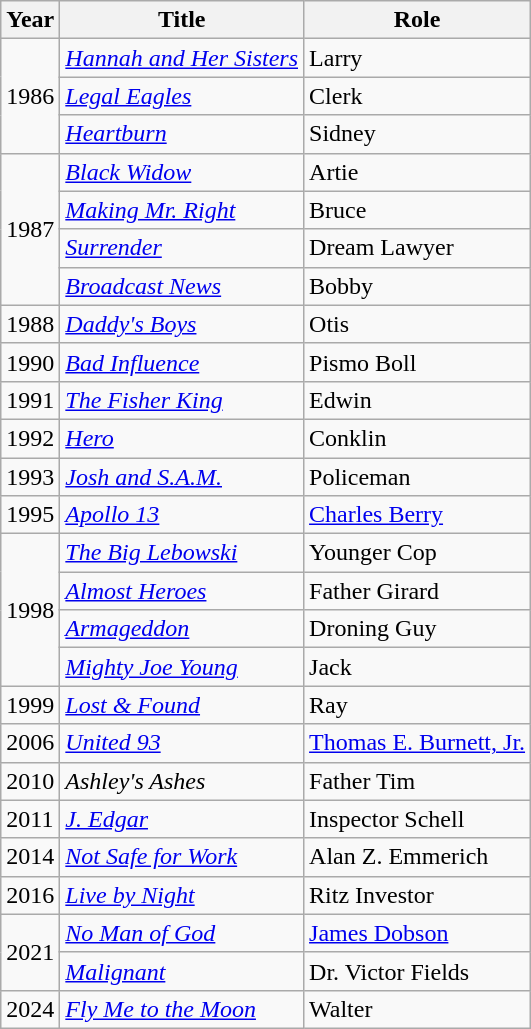<table class="wikitable">
<tr>
<th>Year</th>
<th>Title</th>
<th>Role</th>
</tr>
<tr>
<td rowspan="3">1986</td>
<td><em><a href='#'>Hannah and Her Sisters</a></em></td>
<td>Larry</td>
</tr>
<tr>
<td><em><a href='#'>Legal Eagles</a></em></td>
<td>Clerk</td>
</tr>
<tr>
<td><em><a href='#'>Heartburn</a></em></td>
<td>Sidney</td>
</tr>
<tr>
<td rowspan="4">1987</td>
<td><em><a href='#'>Black Widow</a></em></td>
<td>Artie</td>
</tr>
<tr>
<td><em><a href='#'>Making Mr. Right</a></em></td>
<td>Bruce</td>
</tr>
<tr>
<td><em><a href='#'>Surrender</a></em></td>
<td>Dream Lawyer</td>
</tr>
<tr>
<td><em><a href='#'>Broadcast News</a></em></td>
<td>Bobby</td>
</tr>
<tr>
<td>1988</td>
<td><em><a href='#'>Daddy's Boys</a></em></td>
<td>Otis</td>
</tr>
<tr>
<td>1990</td>
<td><em><a href='#'>Bad Influence</a></em></td>
<td>Pismo Boll</td>
</tr>
<tr>
<td>1991</td>
<td><em><a href='#'>The Fisher King</a></em></td>
<td>Edwin</td>
</tr>
<tr>
<td>1992</td>
<td><em><a href='#'>Hero</a></em></td>
<td>Conklin</td>
</tr>
<tr>
<td>1993</td>
<td><em><a href='#'>Josh and S.A.M.</a></em></td>
<td>Policeman</td>
</tr>
<tr>
<td>1995</td>
<td><em><a href='#'>Apollo 13</a></em></td>
<td><a href='#'>Charles Berry</a></td>
</tr>
<tr>
<td rowspan="4">1998</td>
<td><em><a href='#'>The Big Lebowski</a></em></td>
<td>Younger Cop</td>
</tr>
<tr>
<td><em><a href='#'>Almost Heroes</a></em></td>
<td>Father Girard</td>
</tr>
<tr>
<td><em><a href='#'>Armageddon</a></em></td>
<td>Droning Guy</td>
</tr>
<tr>
<td><em><a href='#'>Mighty Joe Young</a></em></td>
<td>Jack</td>
</tr>
<tr>
<td>1999</td>
<td><em><a href='#'>Lost & Found</a></em></td>
<td>Ray</td>
</tr>
<tr>
<td>2006</td>
<td><em><a href='#'>United 93</a></em></td>
<td><a href='#'>Thomas E. Burnett, Jr.</a></td>
</tr>
<tr>
<td>2010</td>
<td><em>Ashley's Ashes</em></td>
<td>Father Tim</td>
</tr>
<tr>
<td>2011</td>
<td><em><a href='#'>J. Edgar</a></em></td>
<td>Inspector Schell</td>
</tr>
<tr>
<td>2014</td>
<td><em><a href='#'>Not Safe for Work</a></em></td>
<td>Alan Z. Emmerich</td>
</tr>
<tr>
<td>2016</td>
<td><em><a href='#'>Live by Night</a></em></td>
<td>Ritz Investor</td>
</tr>
<tr>
<td rowspan="2">2021</td>
<td><em><a href='#'>No Man of God</a></em></td>
<td><a href='#'>James Dobson</a></td>
</tr>
<tr>
<td><em><a href='#'>Malignant</a></em></td>
<td>Dr. Victor Fields</td>
</tr>
<tr>
<td>2024</td>
<td><em><a href='#'>Fly Me to the Moon</a></em></td>
<td>Walter</td>
</tr>
</table>
